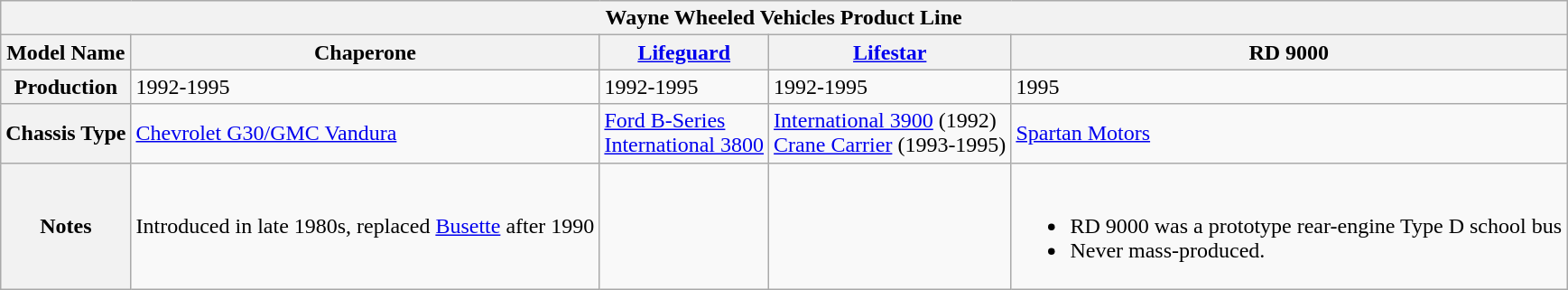<table class="wikitable">
<tr>
<th colspan=5>Wayne Wheeled Vehicles Product Line</th>
</tr>
<tr>
<th>Model Name</th>
<th>Chaperone</th>
<th><a href='#'>Lifeguard</a></th>
<th><a href='#'>Lifestar</a></th>
<th>RD 9000</th>
</tr>
<tr>
<th>Production</th>
<td>1992-1995</td>
<td>1992-1995</td>
<td>1992-1995</td>
<td>1995</td>
</tr>
<tr>
<th>Chassis Type</th>
<td><a href='#'>Chevrolet G30/GMC Vandura</a></td>
<td><a href='#'>Ford B-Series</a><br><a href='#'>International 3800</a></td>
<td><a href='#'>International 3900</a> (1992)<br><a href='#'>Crane Carrier</a> (1993-1995)</td>
<td><a href='#'>Spartan Motors</a></td>
</tr>
<tr>
<th>Notes</th>
<td>Introduced in late 1980s, replaced <a href='#'>Busette</a> after 1990</td>
<td></td>
<td></td>
<td><br><ul><li>RD 9000 was a prototype rear-engine Type D school bus</li><li>Never mass-produced.</li></ul></td>
</tr>
</table>
